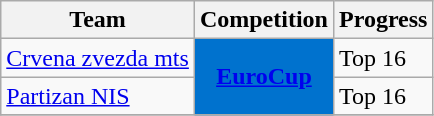<table class="wikitable sortable">
<tr>
<th>Team</th>
<th>Competition</th>
<th>Progress</th>
</tr>
<tr>
<td><a href='#'>Crvena zvezda mts</a></td>
<td rowspan="2" style="background-color:#0072CE;color:white;text-align:center"><strong><a href='#'><span>EuroCup</span></a></strong></td>
<td>Top 16</td>
</tr>
<tr>
<td><a href='#'>Partizan NIS</a></td>
<td>Top 16</td>
</tr>
<tr>
</tr>
</table>
